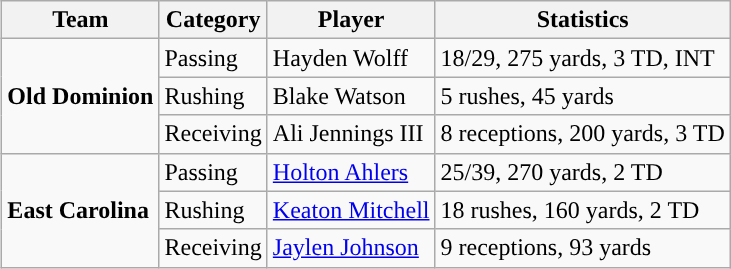<table class="wikitable" style="float: right;">
<tr>
<th>Team</th>
<th>Category</th>
<th>Player</th>
<th>Statistics</th>
</tr>
<tr>
<td rowspan=3><strong>Old Dominion</strong></td>
<td>Passing</td>
<td>Hayden Wolff</td>
<td>18/29, 275 yards, 3 TD, INT</td>
</tr>
<tr>
<td>Rushing</td>
<td>Blake Watson</td>
<td>5 rushes, 45 yards</td>
</tr>
<tr>
<td>Receiving</td>
<td>Ali Jennings III</td>
<td>8 receptions, 200 yards, 3 TD</td>
</tr>
<tr>
<td rowspan=3><strong>East Carolina</strong></td>
<td>Passing</td>
<td><a href='#'>Holton Ahlers</a></td>
<td>25/39, 270 yards, 2 TD</td>
</tr>
<tr>
<td>Rushing</td>
<td><a href='#'>Keaton Mitchell</a></td>
<td>18 rushes, 160 yards, 2 TD</td>
</tr>
<tr>
<td>Receiving</td>
<td><a href='#'>Jaylen Johnson</a></td>
<td>9 receptions, 93 yards</td>
</tr>
</table>
